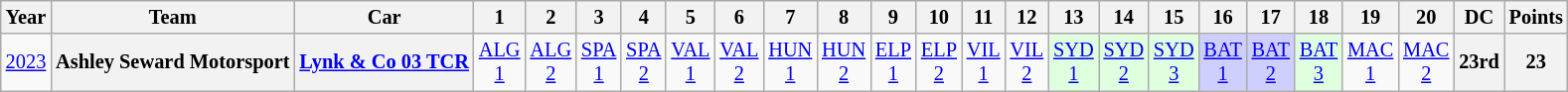<table class="wikitable" style="text-align:center; font-size:85%">
<tr>
<th>Year</th>
<th>Team</th>
<th>Car</th>
<th>1</th>
<th>2</th>
<th>3</th>
<th>4</th>
<th>5</th>
<th>6</th>
<th>7</th>
<th>8</th>
<th>9</th>
<th>10</th>
<th>11</th>
<th>12</th>
<th>13</th>
<th>14</th>
<th>15</th>
<th>16</th>
<th>17</th>
<th>18</th>
<th>19</th>
<th>20</th>
<th>DC</th>
<th>Points</th>
</tr>
<tr>
<td><a href='#'>2023</a></td>
<th nowrap>Ashley Seward Motorsport</th>
<th nowrap><a href='#'>Lynk & Co 03 TCR</a></th>
<td><a href='#'>ALG<br>1</a></td>
<td><a href='#'>ALG<br>2</a></td>
<td><a href='#'>SPA<br>1</a></td>
<td><a href='#'>SPA<br>2</a></td>
<td><a href='#'>VAL<br>1</a></td>
<td><a href='#'>VAL<br>2</a></td>
<td><a href='#'>HUN<br>1</a></td>
<td><a href='#'>HUN<br>2</a></td>
<td><a href='#'>ELP<br>1</a></td>
<td><a href='#'>ELP<br>2</a></td>
<td><a href='#'>VIL<br>1</a></td>
<td><a href='#'>VIL<br>2</a></td>
<td style="background:#DFFFDF;"><a href='#'>SYD<br>1</a><br></td>
<td style="background:#DFFFDF;"><a href='#'>SYD<br>2</a><br></td>
<td style="background:#DFFFDF;"><a href='#'>SYD<br>3</a><br></td>
<td style="background:#CFCFFF;"><a href='#'>BAT<br>1</a><br></td>
<td style="background:#CFCFFF;"><a href='#'>BAT<br>2</a><br></td>
<td style="background:#DFFFDF;"><a href='#'>BAT<br>3</a><br></td>
<td><a href='#'>MAC<br>1</a></td>
<td><a href='#'>MAC<br>2</a></td>
<th>23rd</th>
<th>23</th>
</tr>
</table>
